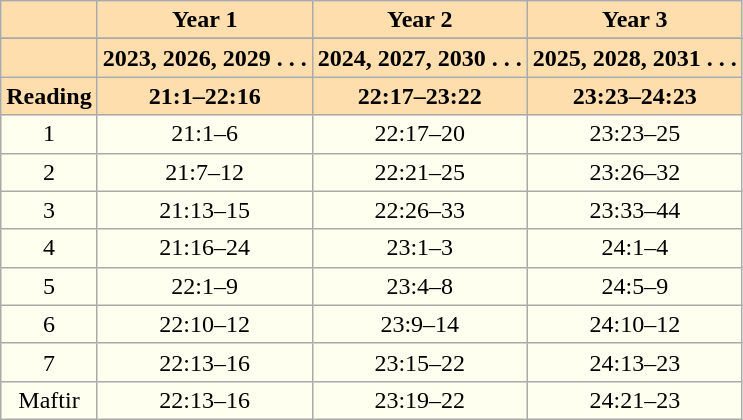<table class="wikitable" style="background:Ivory; text-align:center">
<tr>
<th style="background:Navajowhite;"></th>
<th style="background:Navajowhite;">Year 1</th>
<th style="background:Navajowhite;">Year 2</th>
<th style="background:Navajowhite;">Year 3</th>
</tr>
<tr>
</tr>
<tr>
<th style="background:Navajowhite;"></th>
<th style="background:Navajowhite;">2023, 2026, 2029 . . .</th>
<th style="background:Navajowhite;">2024, 2027, 2030 . . .</th>
<th style="background:Navajowhite;">2025, 2028, 2031 . . .</th>
</tr>
<tr>
<th style="background:Navajowhite;">Reading</th>
<th style="background:Navajowhite;">21:1–22:16</th>
<th style="background:Navajowhite;">22:17–23:22</th>
<th style="background:Navajowhite;">23:23–24:23</th>
</tr>
<tr>
<td>1</td>
<td>21:1–6</td>
<td>22:17–20</td>
<td>23:23–25</td>
</tr>
<tr>
<td>2</td>
<td>21:7–12</td>
<td>22:21–25</td>
<td>23:26–32</td>
</tr>
<tr>
<td>3</td>
<td>21:13–15</td>
<td>22:26–33</td>
<td>23:33–44</td>
</tr>
<tr>
<td>4</td>
<td>21:16–24</td>
<td>23:1–3</td>
<td>24:1–4</td>
</tr>
<tr>
<td>5</td>
<td>22:1–9</td>
<td>23:4–8</td>
<td>24:5–9</td>
</tr>
<tr>
<td>6</td>
<td>22:10–12</td>
<td>23:9–14</td>
<td>24:10–12</td>
</tr>
<tr>
<td>7</td>
<td>22:13–16</td>
<td>23:15–22</td>
<td>24:13–23</td>
</tr>
<tr>
<td>Maftir</td>
<td>22:13–16</td>
<td>23:19–22</td>
<td>24:21–23</td>
</tr>
</table>
